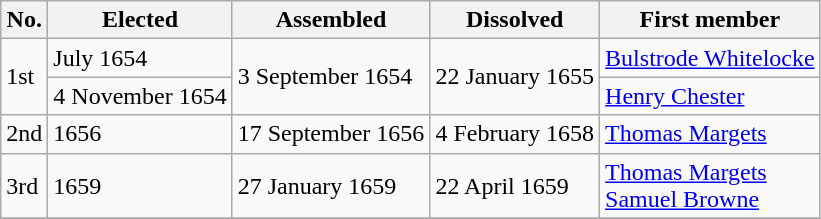<table class="wikitable">
<tr>
<th>No.</th>
<th>Elected</th>
<th>Assembled</th>
<th>Dissolved</th>
<th>First member</th>
</tr>
<tr>
<td rowspan="2">1st</td>
<td>July 1654</td>
<td rowspan="2">3 September 1654</td>
<td rowspan="2">22 January 1655</td>
<td><a href='#'>Bulstrode Whitelocke</a></td>
</tr>
<tr>
<td>4 November 1654</td>
<td><a href='#'>Henry Chester</a></td>
</tr>
<tr>
<td>2nd</td>
<td>1656</td>
<td>17 September 1656</td>
<td>4 February 1658</td>
<td><a href='#'>Thomas Margets</a></td>
</tr>
<tr>
<td>3rd</td>
<td>1659</td>
<td>27 January 1659</td>
<td>22 April 1659</td>
<td><a href='#'>Thomas Margets</a> <br> <a href='#'>Samuel Browne</a></td>
</tr>
<tr>
</tr>
</table>
